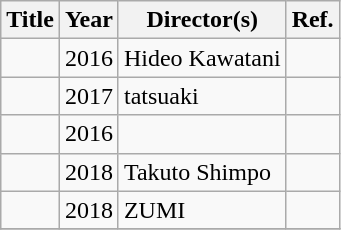<table class="wikitable plainrowheaders" style="text-align:left;">
<tr>
<th scope="col">Title</th>
<th scope="col">Year</th>
<th scope="col">Director(s)</th>
<th scope="col">Ref.</th>
</tr>
<tr>
<td></td>
<td>2016</td>
<td>Hideo Kawatani</td>
<td></td>
</tr>
<tr>
<td></td>
<td>2017</td>
<td>tatsuaki</td>
<td></td>
</tr>
<tr>
<td></td>
<td>2016</td>
<td></td>
<td></td>
</tr>
<tr>
<td></td>
<td>2018</td>
<td>Takuto Shimpo</td>
<td></td>
</tr>
<tr>
<td></td>
<td>2018</td>
<td>ZUMI</td>
<td></td>
</tr>
<tr>
</tr>
</table>
